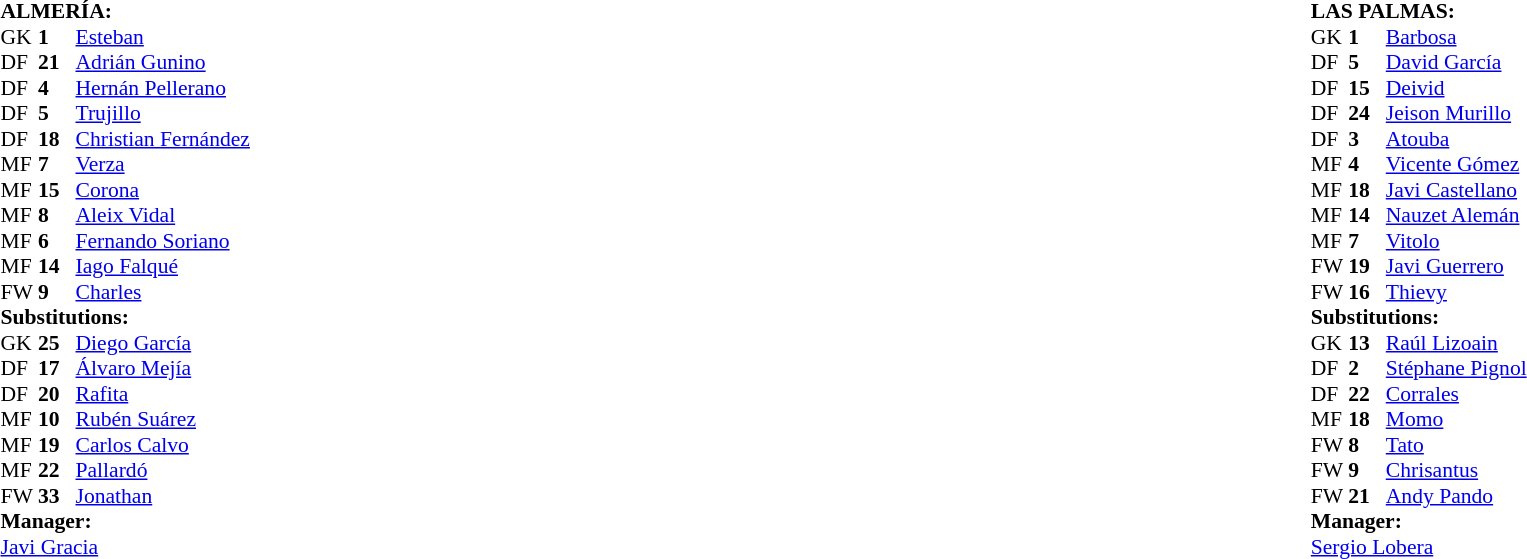<table width="100%">
<tr>
<td valign="top" width="50%"><br><table style="font-size: 90%" cellspacing="0" cellpadding="0">
<tr>
<td colspan=4><strong>ALMERÍA:</strong></td>
</tr>
<tr>
<th width=25></th>
<th width=25></th>
</tr>
<tr>
<td>GK</td>
<td><strong>1</strong></td>
<td> <a href='#'>Esteban</a></td>
</tr>
<tr>
<td>DF</td>
<td><strong>21</strong></td>
<td> <a href='#'>Adrián Gunino</a></td>
<td></td>
</tr>
<tr>
<td>DF</td>
<td><strong>4</strong></td>
<td> <a href='#'>Hernán Pellerano</a></td>
</tr>
<tr>
<td>DF</td>
<td><strong>5</strong></td>
<td> <a href='#'>Trujillo</a></td>
</tr>
<tr>
<td>DF</td>
<td><strong>18</strong></td>
<td> <a href='#'>Christian Fernández</a></td>
</tr>
<tr>
<td>MF</td>
<td><strong>7</strong></td>
<td> <a href='#'>Verza</a></td>
<td></td>
</tr>
<tr>
<td>MF</td>
<td><strong>15</strong></td>
<td> <a href='#'>Corona</a></td>
<td></td>
<td></td>
</tr>
<tr>
<td>MF</td>
<td><strong>8</strong></td>
<td> <a href='#'>Aleix Vidal</a></td>
<td></td>
<td></td>
</tr>
<tr>
<td>MF</td>
<td><strong>6</strong></td>
<td> <a href='#'>Fernando Soriano</a></td>
<td></td>
</tr>
<tr>
<td>MF</td>
<td><strong>14</strong></td>
<td> <a href='#'>Iago Falqué</a></td>
<td></td>
<td></td>
</tr>
<tr>
<td>FW</td>
<td><strong>9</strong></td>
<td> <a href='#'>Charles</a></td>
<td></td>
</tr>
<tr>
<td colspan=3><strong>Substitutions:</strong></td>
</tr>
<tr>
<td>GK</td>
<td><strong>25</strong></td>
<td> <a href='#'>Diego García</a></td>
</tr>
<tr>
<td>DF</td>
<td><strong>17</strong></td>
<td> <a href='#'>Álvaro Mejía</a></td>
<td></td>
<td></td>
</tr>
<tr>
<td>DF</td>
<td><strong>20</strong></td>
<td> <a href='#'>Rafita</a></td>
</tr>
<tr>
<td>MF</td>
<td><strong>10</strong></td>
<td> <a href='#'>Rubén Suárez</a></td>
</tr>
<tr>
<td>MF</td>
<td><strong>19</strong></td>
<td> <a href='#'>Carlos Calvo</a></td>
<td></td>
<td></td>
</tr>
<tr>
<td>MF</td>
<td><strong>22</strong></td>
<td> <a href='#'>Pallardó</a></td>
</tr>
<tr>
<td>FW</td>
<td><strong>33</strong></td>
<td> <a href='#'>Jonathan</a></td>
<td></td>
<td></td>
</tr>
<tr>
<td colspan=3><strong>Manager:</strong></td>
</tr>
<tr>
<td colspan=3> <a href='#'>Javi Gracia</a></td>
</tr>
</table>
</td>
<td valign="top"></td>
<td valign="top" width="50%"><br><table style="font-size: 90%" cellspacing="0" cellpadding="0" align="center">
<tr>
<td colspan=4><strong>LAS PALMAS:</strong></td>
</tr>
<tr>
<th width="25"></th>
<th width="25"></th>
</tr>
<tr>
<td>GK</td>
<td><strong>1</strong></td>
<td> <a href='#'>Barbosa</a></td>
</tr>
<tr>
<td>DF</td>
<td><strong>5</strong></td>
<td> <a href='#'>David García</a></td>
<td></td>
</tr>
<tr>
<td>DF</td>
<td><strong>15</strong></td>
<td> <a href='#'>Deivid</a></td>
</tr>
<tr>
<td>DF</td>
<td><strong>24</strong></td>
<td> <a href='#'>Jeison Murillo</a></td>
<td></td>
</tr>
<tr>
<td>DF</td>
<td><strong>3</strong></td>
<td> <a href='#'>Atouba</a></td>
</tr>
<tr>
<td>MF</td>
<td><strong>4</strong></td>
<td> <a href='#'>Vicente Gómez</a></td>
<td></td>
<td></td>
</tr>
<tr>
<td>MF</td>
<td><strong>18</strong></td>
<td> <a href='#'>Javi Castellano</a></td>
<td> </td>
</tr>
<tr>
<td>MF</td>
<td><strong>14</strong></td>
<td> <a href='#'>Nauzet Alemán</a></td>
<td></td>
<td></td>
</tr>
<tr>
<td>MF</td>
<td><strong>7</strong></td>
<td> <a href='#'>Vitolo</a></td>
</tr>
<tr>
<td>FW</td>
<td><strong>19</strong></td>
<td> <a href='#'>Javi Guerrero</a></td>
</tr>
<tr>
<td>FW</td>
<td><strong>16</strong></td>
<td> <a href='#'>Thievy</a></td>
</tr>
<tr>
<td colspan=3><strong>Substitutions:</strong></td>
</tr>
<tr>
<td>GK</td>
<td><strong>13</strong></td>
<td> <a href='#'>Raúl Lizoain</a></td>
</tr>
<tr>
<td>DF</td>
<td><strong>2</strong></td>
<td> <a href='#'>Stéphane Pignol</a></td>
</tr>
<tr>
<td>DF</td>
<td><strong>22</strong></td>
<td> <a href='#'>Corrales</a></td>
</tr>
<tr>
<td>MF</td>
<td><strong>18</strong></td>
<td> <a href='#'>Momo</a></td>
<td></td>
<td></td>
</tr>
<tr>
<td>FW</td>
<td><strong>8</strong></td>
<td> <a href='#'>Tato</a></td>
<td></td>
<td></td>
</tr>
<tr>
<td>FW</td>
<td><strong>9</strong></td>
<td> <a href='#'>Chrisantus</a></td>
<td></td>
<td></td>
</tr>
<tr>
<td>FW</td>
<td><strong>21</strong></td>
<td> <a href='#'>Andy Pando</a></td>
</tr>
<tr>
<td colspan=3><strong>Manager:</strong></td>
</tr>
<tr>
<td colspan=3> <a href='#'>Sergio Lobera</a></td>
</tr>
</table>
</td>
</tr>
</table>
